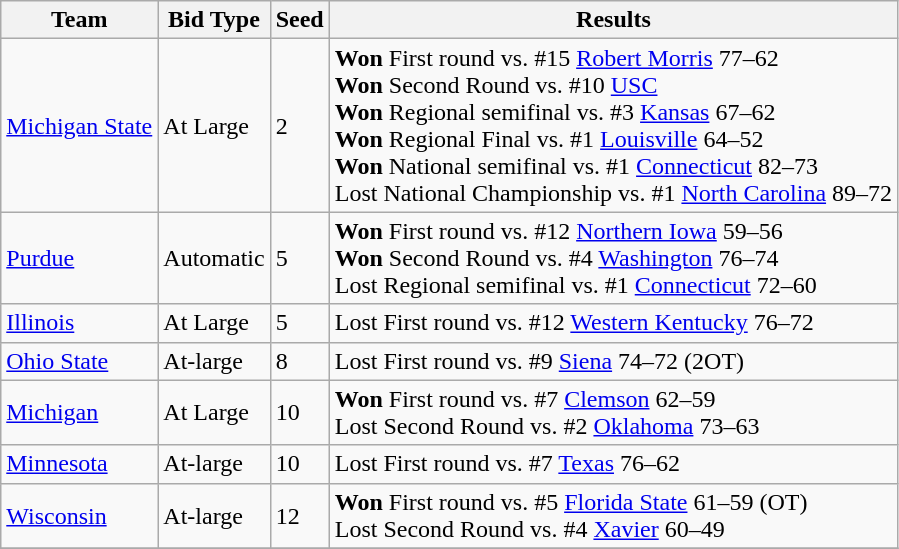<table class="wikitable">
<tr>
<th align="center">Team</th>
<th align="center">Bid Type</th>
<th align="center">Seed</th>
<th align="center">Results</th>
</tr>
<tr>
<td><a href='#'>Michigan State</a></td>
<td>At Large</td>
<td>2</td>
<td><strong>Won</strong> First round vs. #15 <a href='#'>Robert Morris</a> 77–62<br><strong>Won</strong> Second Round vs. #10 <a href='#'>USC</a><br><strong>Won</strong> Regional semifinal vs. #3 <a href='#'>Kansas</a> 67–62<br><strong>Won</strong> Regional Final vs. #1 <a href='#'>Louisville</a> 64–52<br><strong>Won</strong> National semifinal vs. #1 <a href='#'>Connecticut</a> 82–73<br>Lost National Championship vs. #1 <a href='#'>North Carolina</a> 89–72</td>
</tr>
<tr>
<td><a href='#'>Purdue</a></td>
<td>Automatic</td>
<td>5</td>
<td><strong>Won</strong> First round vs. #12 <a href='#'>Northern Iowa</a> 59–56<br><strong>Won</strong> Second Round vs. #4 <a href='#'>Washington</a> 76–74<br>Lost Regional semifinal vs. #1 <a href='#'>Connecticut</a> 72–60</td>
</tr>
<tr>
<td><a href='#'>Illinois</a></td>
<td>At Large</td>
<td>5</td>
<td>Lost First round vs. #12 <a href='#'>Western Kentucky</a> 76–72</td>
</tr>
<tr>
<td><a href='#'>Ohio State</a></td>
<td>At-large</td>
<td>8</td>
<td>Lost First round vs. #9 <a href='#'>Siena</a> 74–72 (2OT)</td>
</tr>
<tr>
<td><a href='#'>Michigan</a></td>
<td>At Large</td>
<td>10</td>
<td><strong>Won</strong> First round vs. #7 <a href='#'>Clemson</a> 62–59<br>Lost Second Round vs. #2 <a href='#'>Oklahoma</a> 73–63</td>
</tr>
<tr>
<td><a href='#'>Minnesota</a></td>
<td>At-large</td>
<td>10</td>
<td>Lost First round vs. #7 <a href='#'>Texas</a> 76–62</td>
</tr>
<tr>
<td><a href='#'>Wisconsin</a></td>
<td>At-large</td>
<td>12</td>
<td><strong>Won</strong> First round vs. #5 <a href='#'>Florida State</a> 61–59 (OT)<br>Lost Second Round vs. #4 <a href='#'>Xavier</a> 60–49</td>
</tr>
<tr>
</tr>
</table>
